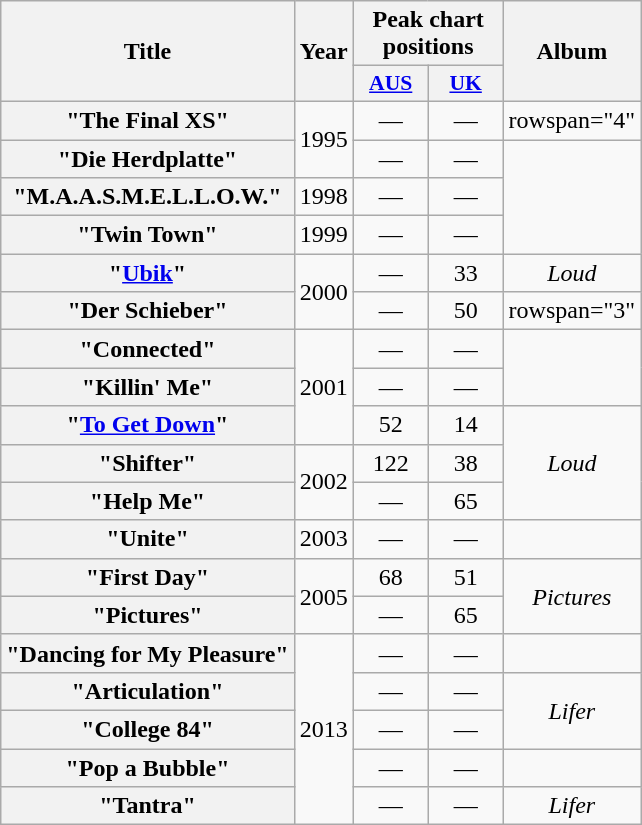<table class="wikitable plainrowheaders" style="text-align:center;">
<tr>
<th scope="col" rowspan="2">Title</th>
<th scope="col" rowspan="2">Year</th>
<th scope="col" colspan="2">Peak chart positions</th>
<th scope="col" rowspan="2">Album</th>
</tr>
<tr>
<th scope="col" style="width:3em;font-size:90%;"><a href='#'>AUS</a><br></th>
<th scope="col" style="width:3em;font-size:90%;"><a href='#'>UK</a><br></th>
</tr>
<tr>
<th scope="row">"The Final XS"</th>
<td rowspan="2">1995</td>
<td>—</td>
<td>—</td>
<td>rowspan="4" </td>
</tr>
<tr>
<th scope="row">"Die Herdplatte"</th>
<td>—</td>
<td>—</td>
</tr>
<tr>
<th scope="row">"M.A.A.S.M.E.L.L.O.W."</th>
<td>1998</td>
<td>—</td>
<td>—</td>
</tr>
<tr>
<th scope="row">"Twin Town"</th>
<td>1999</td>
<td>—</td>
<td>—</td>
</tr>
<tr>
<th scope="row">"<a href='#'>Ubik</a>"<br></th>
<td rowspan="2">2000</td>
<td>—</td>
<td>33</td>
<td><em>Loud</em></td>
</tr>
<tr>
<th scope="row">"Der Schieber"</th>
<td>—</td>
<td>50</td>
<td>rowspan="3" </td>
</tr>
<tr>
<th scope="row">"Connected"</th>
<td rowspan="3">2001</td>
<td>—</td>
<td>—</td>
</tr>
<tr>
<th scope="row">"Killin' Me"</th>
<td>—</td>
<td>—</td>
</tr>
<tr>
<th scope="row">"<a href='#'>To Get Down</a>"</th>
<td>52</td>
<td>14</td>
<td rowspan="3"><em>Loud</em></td>
</tr>
<tr>
<th scope="row">"Shifter"<br></th>
<td rowspan="2">2002</td>
<td>122</td>
<td>38</td>
</tr>
<tr>
<th scope="row">"Help Me"<br></th>
<td>—</td>
<td>65</td>
</tr>
<tr>
<th scope="row">"Unite"</th>
<td>2003</td>
<td>—</td>
<td>—</td>
<td></td>
</tr>
<tr>
<th scope="row">"First Day"<br></th>
<td rowspan="2">2005</td>
<td>68</td>
<td>51</td>
<td rowspan="2"><em>Pictures</em></td>
</tr>
<tr>
<th scope="row">"Pictures"<br></th>
<td>—</td>
<td>65</td>
</tr>
<tr>
<th scope="row">"Dancing for My Pleasure"</th>
<td rowspan="5">2013</td>
<td>—</td>
<td>—</td>
<td></td>
</tr>
<tr>
<th scope="row">"Articulation"</th>
<td>—</td>
<td>—</td>
<td rowspan="2"><em>Lifer</em></td>
</tr>
<tr>
<th scope="row">"College 84"</th>
<td>—</td>
<td>—</td>
</tr>
<tr>
<th scope="row">"Pop a Bubble"</th>
<td>—</td>
<td>—</td>
<td></td>
</tr>
<tr>
<th scope="row">"Tantra"</th>
<td>—</td>
<td>—</td>
<td><em>Lifer</em></td>
</tr>
</table>
